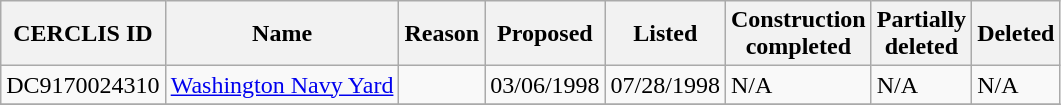<table class="wikitable sortable">
<tr>
<th>CERCLIS ID</th>
<th>Name</th>
<th>Reason</th>
<th>Proposed</th>
<th>Listed</th>
<th>Construction<br>completed</th>
<th>Partially<br>deleted</th>
<th>Deleted</th>
</tr>
<tr>
<td>DC9170024310</td>
<td><a href='#'>Washington Navy Yard</a></td>
<td></td>
<td>03/06/1998</td>
<td>07/28/1998</td>
<td>N/A</td>
<td>N/A</td>
<td>N/A</td>
</tr>
<tr>
</tr>
</table>
